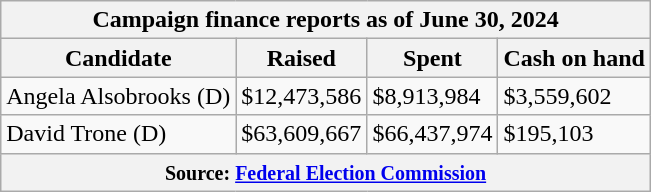<table class="wikitable sortable">
<tr>
<th colspan=4>Campaign finance reports as of June 30, 2024</th>
</tr>
<tr style="text-align:center;">
<th>Candidate</th>
<th>Raised</th>
<th>Spent</th>
<th>Cash on hand</th>
</tr>
<tr>
<td>Angela Alsobrooks (D)</td>
<td>$12,473,586</td>
<td>$8,913,984</td>
<td>$3,559,602</td>
</tr>
<tr>
<td>David Trone (D)</td>
<td>$63,609,667</td>
<td>$66,437,974</td>
<td>$195,103</td>
</tr>
<tr>
<th colspan="4"><small>Source: <a href='#'>Federal Election Commission</a></small></th>
</tr>
</table>
